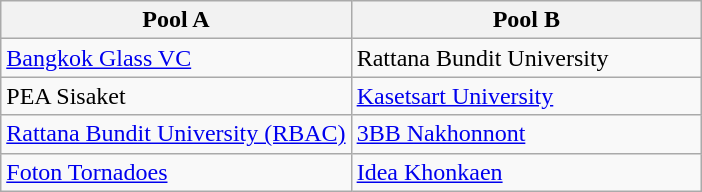<table class="wikitable">
<tr>
<th width=50%>Pool A</th>
<th width=50%>Pool B</th>
</tr>
<tr>
<td> <a href='#'>Bangkok Glass VC</a></td>
<td> Rattana Bundit University</td>
</tr>
<tr>
<td> PEA Sisaket</td>
<td> <a href='#'>Kasetsart University</a></td>
</tr>
<tr>
<td> <a href='#'>Rattana Bundit University (RBAC)</a></td>
<td> <a href='#'>3BB Nakhonnont</a></td>
</tr>
<tr>
<td> <a href='#'>Foton Tornadoes</a></td>
<td> <a href='#'>Idea Khonkaen</a></td>
</tr>
</table>
